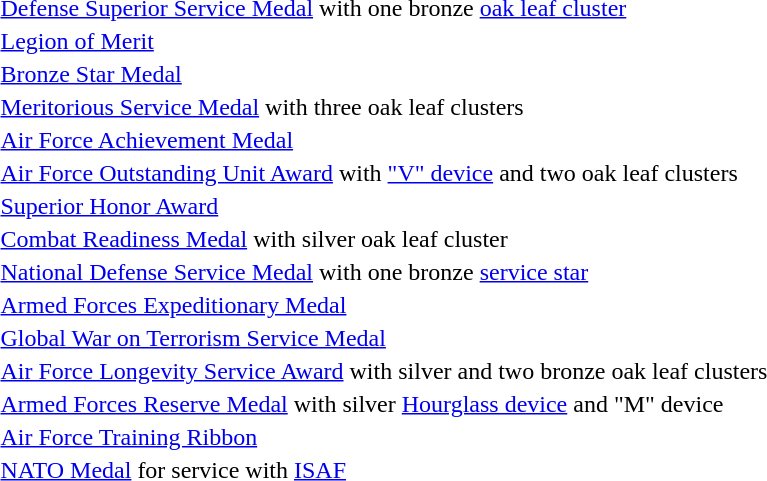<table>
<tr>
<td></td>
<td><a href='#'>Defense Superior Service Medal</a> with one bronze <a href='#'>oak leaf cluster</a></td>
</tr>
<tr>
<td></td>
<td><a href='#'>Legion of Merit</a></td>
</tr>
<tr>
<td></td>
<td><a href='#'>Bronze Star Medal</a></td>
</tr>
<tr>
<td><span></span><span></span><span></span></td>
<td><a href='#'>Meritorious Service Medal</a> with three oak leaf clusters</td>
</tr>
<tr>
<td></td>
<td><a href='#'>Air Force Achievement Medal</a></td>
</tr>
<tr>
<td><span></span><span></span><span></span></td>
<td><a href='#'>Air Force Outstanding Unit Award</a> with <a href='#'>"V" device</a> and two oak leaf clusters</td>
</tr>
<tr>
<td></td>
<td><a href='#'>Superior Honor Award</a></td>
</tr>
<tr>
<td></td>
<td><a href='#'>Combat Readiness Medal</a> with silver oak leaf cluster</td>
</tr>
<tr>
<td></td>
<td><a href='#'>National Defense Service Medal</a> with one bronze <a href='#'>service star</a></td>
</tr>
<tr>
<td></td>
<td><a href='#'>Armed Forces Expeditionary Medal</a></td>
</tr>
<tr>
<td></td>
<td><a href='#'>Global War on Terrorism Service Medal</a></td>
</tr>
<tr>
<td><span></span><span></span><span></span></td>
<td><a href='#'>Air Force Longevity Service Award</a> with silver and two bronze oak leaf clusters</td>
</tr>
<tr>
<td><span></span><span></span></td>
<td><a href='#'>Armed Forces Reserve Medal</a> with silver <a href='#'>Hourglass device</a> and "M" device</td>
</tr>
<tr>
<td></td>
<td><a href='#'>Air Force Training Ribbon</a></td>
</tr>
<tr>
<td></td>
<td><a href='#'>NATO Medal</a> for service with <a href='#'>ISAF</a></td>
</tr>
</table>
